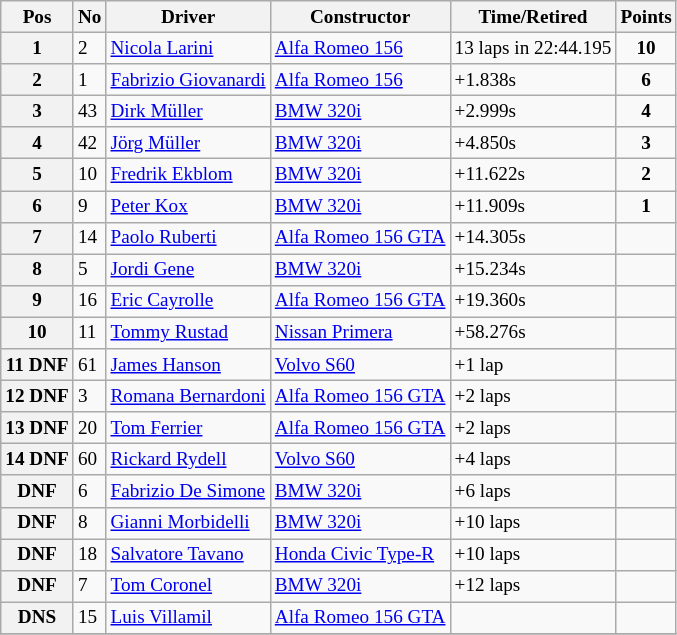<table class="wikitable" style="font-size: 80%;">
<tr>
<th>Pos</th>
<th>No</th>
<th>Driver</th>
<th>Constructor</th>
<th>Time/Retired</th>
<th>Points</th>
</tr>
<tr>
<th>1</th>
<td>2</td>
<td> <a href='#'>Nicola Larini</a></td>
<td><a href='#'>Alfa Romeo 156</a></td>
<td>13 laps in 22:44.195</td>
<td style="text-align:center"><strong>10</strong></td>
</tr>
<tr>
<th>2</th>
<td>1</td>
<td> <a href='#'>Fabrizio Giovanardi</a></td>
<td><a href='#'>Alfa Romeo 156</a></td>
<td>+1.838s</td>
<td style="text-align:center"><strong>6</strong></td>
</tr>
<tr>
<th>3</th>
<td>43</td>
<td> <a href='#'>Dirk Müller</a></td>
<td><a href='#'>BMW 320i</a></td>
<td>+2.999s</td>
<td style="text-align:center"><strong>4</strong></td>
</tr>
<tr>
<th>4</th>
<td>42</td>
<td> <a href='#'>Jörg Müller</a></td>
<td><a href='#'>BMW 320i</a></td>
<td>+4.850s</td>
<td style="text-align:center"><strong>3</strong></td>
</tr>
<tr>
<th>5</th>
<td>10</td>
<td> <a href='#'>Fredrik Ekblom</a></td>
<td><a href='#'>BMW 320i</a></td>
<td>+11.622s</td>
<td style="text-align:center"><strong>2</strong></td>
</tr>
<tr>
<th>6</th>
<td>9</td>
<td> <a href='#'>Peter Kox</a></td>
<td><a href='#'>BMW 320i</a></td>
<td>+11.909s</td>
<td style="text-align:center"><strong>1</strong></td>
</tr>
<tr>
<th>7</th>
<td>14</td>
<td> <a href='#'>Paolo Ruberti</a></td>
<td><a href='#'>Alfa Romeo 156 GTA</a></td>
<td>+14.305s</td>
<td></td>
</tr>
<tr>
<th>8</th>
<td>5</td>
<td> <a href='#'>Jordi Gene</a></td>
<td><a href='#'>BMW 320i</a></td>
<td>+15.234s</td>
<td></td>
</tr>
<tr>
<th>9</th>
<td>16</td>
<td> <a href='#'>Eric Cayrolle</a></td>
<td><a href='#'>Alfa Romeo 156 GTA</a></td>
<td>+19.360s</td>
<td></td>
</tr>
<tr>
<th>10</th>
<td>11</td>
<td> <a href='#'>Tommy Rustad</a></td>
<td><a href='#'>Nissan Primera</a></td>
<td>+58.276s</td>
<td></td>
</tr>
<tr>
<th>11 DNF</th>
<td>61</td>
<td> <a href='#'>James Hanson</a></td>
<td><a href='#'>Volvo S60</a></td>
<td>+1 lap</td>
<td></td>
</tr>
<tr>
<th>12 DNF</th>
<td>3</td>
<td> <a href='#'>Romana Bernardoni</a></td>
<td><a href='#'>Alfa Romeo 156 GTA</a></td>
<td>+2 laps</td>
<td></td>
</tr>
<tr>
<th>13 DNF</th>
<td>20</td>
<td> <a href='#'>Tom Ferrier</a></td>
<td><a href='#'>Alfa Romeo 156 GTA</a></td>
<td>+2 laps</td>
<td></td>
</tr>
<tr>
<th>14 DNF</th>
<td>60</td>
<td> <a href='#'>Rickard Rydell</a></td>
<td><a href='#'>Volvo S60</a></td>
<td>+4 laps</td>
<td></td>
</tr>
<tr>
<th>DNF</th>
<td>6</td>
<td> <a href='#'>Fabrizio De Simone</a></td>
<td><a href='#'>BMW 320i</a></td>
<td>+6 laps</td>
<td></td>
</tr>
<tr>
<th>DNF</th>
<td>8</td>
<td> <a href='#'>Gianni Morbidelli</a></td>
<td><a href='#'>BMW 320i</a></td>
<td>+10 laps</td>
<td></td>
</tr>
<tr>
<th>DNF</th>
<td>18</td>
<td> <a href='#'>Salvatore Tavano</a></td>
<td><a href='#'>Honda Civic Type-R</a></td>
<td>+10 laps</td>
<td></td>
</tr>
<tr>
<th>DNF</th>
<td>7</td>
<td> <a href='#'>Tom Coronel</a></td>
<td><a href='#'>BMW 320i</a></td>
<td>+12 laps</td>
<td></td>
</tr>
<tr>
<th>DNS</th>
<td>15</td>
<td> <a href='#'>Luis Villamil</a></td>
<td><a href='#'>Alfa Romeo 156 GTA</a></td>
<td></td>
<td></td>
</tr>
<tr>
</tr>
</table>
